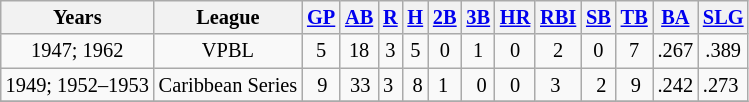<table class="wikitable" style="font-size:85%;">
<tr>
<th>Years</th>
<th>League</th>
<th><a href='#'>GP</a></th>
<th><a href='#'>AB</a></th>
<th><a href='#'>R</a></th>
<th><a href='#'>H</a></th>
<th><a href='#'>2B</a></th>
<th><a href='#'>3B</a></th>
<th><a href='#'>HR</a></th>
<th><a href='#'>RBI</a></th>
<th><a href='#'>SB</a></th>
<th><a href='#'>TB</a></th>
<th><a href='#'>BA</a></th>
<th><a href='#'>SLG</a></th>
</tr>
<tr align=center>
<td>1947; 1962</td>
<td>VPBL</td>
<td>5</td>
<td>18</td>
<td>3</td>
<td>5</td>
<td>0</td>
<td>1</td>
<td>0</td>
<td>2</td>
<td>0</td>
<td>7</td>
<td>.267</td>
<td>.389</td>
</tr>
<tr>
<td>1949; 1952–1953</td>
<td>Caribbean Series</td>
<td>  9</td>
<td> 33</td>
<td>3</td>
<td> 8</td>
<td> 1</td>
<td>  0</td>
<td>  0</td>
<td>  3</td>
<td>  2</td>
<td>  9</td>
<td>.242</td>
<td>.273</td>
</tr>
<tr>
</tr>
</table>
